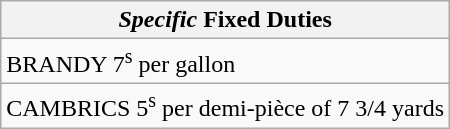<table class="wikitable">
<tr>
<th><strong><em>Specific</em></strong> <strong>Fixed Duties</strong></th>
</tr>
<tr>
<td>BRANDY 7<sup>s</sup> per gallon</td>
</tr>
<tr>
<td>CAMBRICS 5<sup>s</sup> per demi-pièce of 7 3/4 yards</td>
</tr>
</table>
